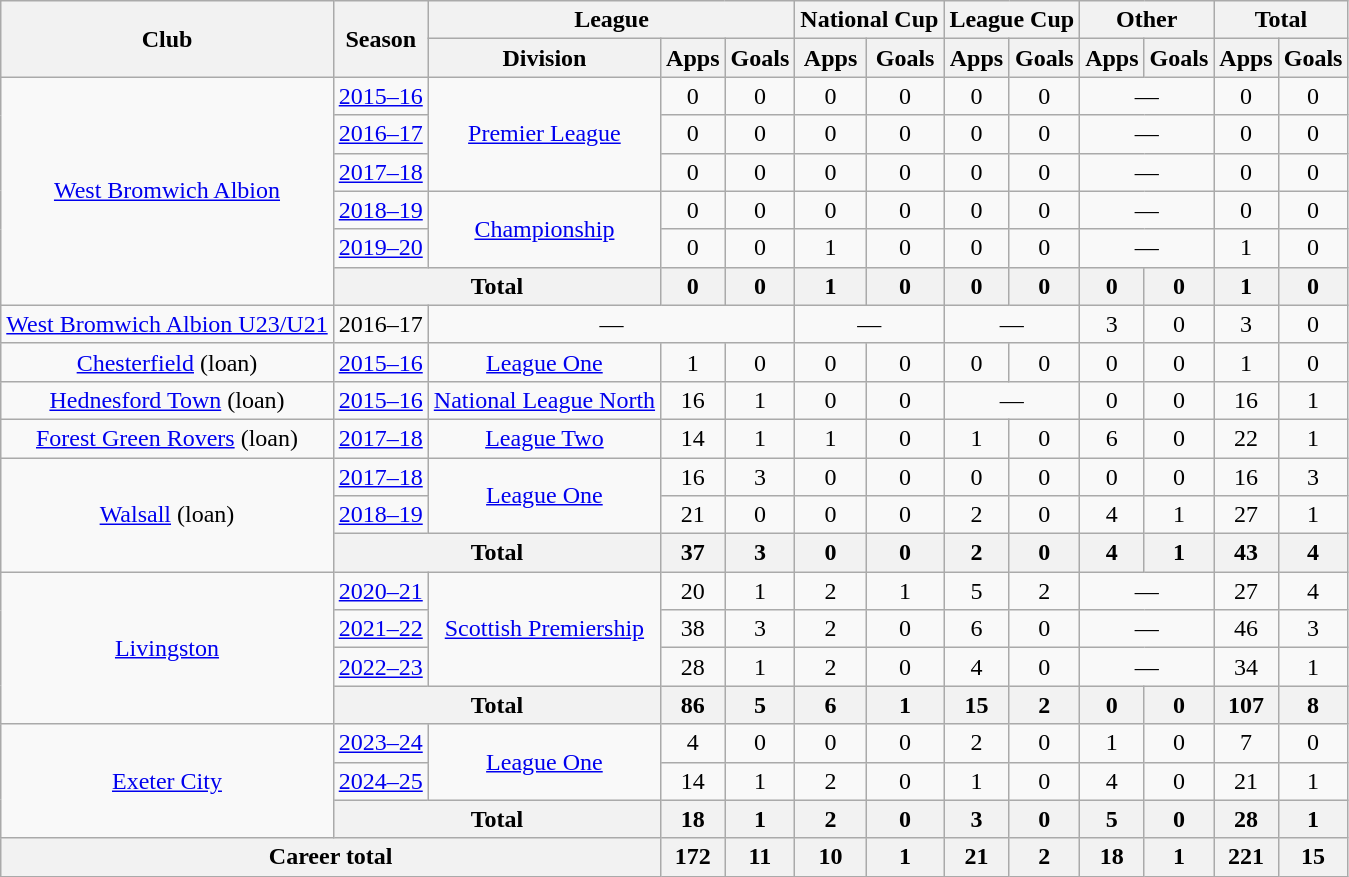<table class="wikitable" style="text-align:center">
<tr>
<th rowspan="2">Club</th>
<th rowspan="2">Season</th>
<th colspan="3">League</th>
<th colspan="2">National Cup</th>
<th colspan="2">League Cup</th>
<th colspan="2">Other</th>
<th colspan="2">Total</th>
</tr>
<tr>
<th>Division</th>
<th>Apps</th>
<th>Goals</th>
<th>Apps</th>
<th>Goals</th>
<th>Apps</th>
<th>Goals</th>
<th>Apps</th>
<th>Goals</th>
<th>Apps</th>
<th>Goals</th>
</tr>
<tr>
<td rowspan="6"><a href='#'>West Bromwich Albion</a></td>
<td><a href='#'>2015–16</a></td>
<td rowspan=3><a href='#'>Premier League</a></td>
<td>0</td>
<td>0</td>
<td>0</td>
<td>0</td>
<td>0</td>
<td>0</td>
<td colspan="2">—</td>
<td>0</td>
<td>0</td>
</tr>
<tr>
<td><a href='#'>2016–17</a></td>
<td>0</td>
<td>0</td>
<td>0</td>
<td>0</td>
<td>0</td>
<td>0</td>
<td colspan="2">—</td>
<td>0</td>
<td>0</td>
</tr>
<tr>
<td><a href='#'>2017–18</a></td>
<td>0</td>
<td>0</td>
<td>0</td>
<td>0</td>
<td>0</td>
<td>0</td>
<td colspan="2">—</td>
<td>0</td>
<td>0</td>
</tr>
<tr>
<td><a href='#'>2018–19</a></td>
<td rowspan=2><a href='#'>Championship</a></td>
<td>0</td>
<td>0</td>
<td>0</td>
<td>0</td>
<td>0</td>
<td>0</td>
<td colspan="2">—</td>
<td>0</td>
<td>0</td>
</tr>
<tr>
<td><a href='#'>2019–20</a></td>
<td>0</td>
<td>0</td>
<td>1</td>
<td>0</td>
<td>0</td>
<td>0</td>
<td colspan=2>—</td>
<td>1</td>
<td>0</td>
</tr>
<tr>
<th colspan="2">Total</th>
<th>0</th>
<th>0</th>
<th>1</th>
<th>0</th>
<th>0</th>
<th>0</th>
<th>0</th>
<th>0</th>
<th>1</th>
<th>0</th>
</tr>
<tr>
<td><a href='#'>West Bromwich Albion U23/U21</a></td>
<td>2016–17</td>
<td colspan=3>—</td>
<td colspan=2>—</td>
<td colspan=2>—</td>
<td>3</td>
<td>0</td>
<td>3</td>
<td>0</td>
</tr>
<tr>
<td><a href='#'>Chesterfield</a> (loan)</td>
<td><a href='#'>2015–16</a></td>
<td><a href='#'>League One</a></td>
<td>1</td>
<td>0</td>
<td>0</td>
<td>0</td>
<td>0</td>
<td>0</td>
<td>0</td>
<td>0</td>
<td>1</td>
<td>0</td>
</tr>
<tr>
<td><a href='#'>Hednesford Town</a> (loan)</td>
<td><a href='#'>2015–16</a></td>
<td><a href='#'>National League North</a></td>
<td>16</td>
<td>1</td>
<td>0</td>
<td>0</td>
<td colspan="2">—</td>
<td>0</td>
<td>0</td>
<td>16</td>
<td>1</td>
</tr>
<tr>
<td><a href='#'>Forest Green Rovers</a> (loan)</td>
<td><a href='#'>2017–18</a></td>
<td><a href='#'>League Two</a></td>
<td>14</td>
<td>1</td>
<td>1</td>
<td>0</td>
<td>1</td>
<td>0</td>
<td>6</td>
<td>0</td>
<td>22</td>
<td>1</td>
</tr>
<tr>
<td rowspan="3"><a href='#'>Walsall</a> (loan)</td>
<td><a href='#'>2017–18</a></td>
<td rowspan=2><a href='#'>League One</a></td>
<td>16</td>
<td>3</td>
<td>0</td>
<td>0</td>
<td>0</td>
<td>0</td>
<td>0</td>
<td>0</td>
<td>16</td>
<td>3</td>
</tr>
<tr>
<td><a href='#'>2018–19</a></td>
<td>21</td>
<td>0</td>
<td>0</td>
<td>0</td>
<td>2</td>
<td>0</td>
<td>4</td>
<td>1</td>
<td>27</td>
<td>1</td>
</tr>
<tr>
<th colspan="2">Total</th>
<th>37</th>
<th>3</th>
<th>0</th>
<th>0</th>
<th>2</th>
<th>0</th>
<th>4</th>
<th>1</th>
<th>43</th>
<th>4</th>
</tr>
<tr>
<td rowspan=4><a href='#'>Livingston</a></td>
<td><a href='#'>2020–21</a></td>
<td rowspan=3><a href='#'>Scottish Premiership</a></td>
<td>20</td>
<td>1</td>
<td>2</td>
<td>1</td>
<td>5</td>
<td>2</td>
<td colspan=2>—</td>
<td>27</td>
<td>4</td>
</tr>
<tr>
<td><a href='#'>2021–22</a></td>
<td>38</td>
<td>3</td>
<td>2</td>
<td>0</td>
<td>6</td>
<td>0</td>
<td colspan=2>—</td>
<td>46</td>
<td>3</td>
</tr>
<tr>
<td><a href='#'>2022–23</a></td>
<td>28</td>
<td>1</td>
<td>2</td>
<td>0</td>
<td>4</td>
<td>0</td>
<td colspan=2>—</td>
<td>34</td>
<td>1</td>
</tr>
<tr>
<th colspan=2>Total</th>
<th>86</th>
<th>5</th>
<th>6</th>
<th>1</th>
<th>15</th>
<th>2</th>
<th>0</th>
<th>0</th>
<th>107</th>
<th>8</th>
</tr>
<tr>
<td rowspan="3"><a href='#'>Exeter City</a></td>
<td><a href='#'>2023–24</a></td>
<td rowspan="2"><a href='#'>League One</a></td>
<td>4</td>
<td>0</td>
<td>0</td>
<td>0</td>
<td>2</td>
<td>0</td>
<td>1</td>
<td>0</td>
<td>7</td>
<td>0</td>
</tr>
<tr>
<td><a href='#'>2024–25</a></td>
<td>14</td>
<td>1</td>
<td>2</td>
<td>0</td>
<td>1</td>
<td>0</td>
<td>4</td>
<td>0</td>
<td>21</td>
<td>1</td>
</tr>
<tr>
<th colspan=2>Total</th>
<th>18</th>
<th>1</th>
<th>2</th>
<th>0</th>
<th>3</th>
<th>0</th>
<th>5</th>
<th>0</th>
<th>28</th>
<th>1</th>
</tr>
<tr>
<th colspan="3">Career total</th>
<th>172</th>
<th>11</th>
<th>10</th>
<th>1</th>
<th>21</th>
<th>2</th>
<th>18</th>
<th>1</th>
<th>221</th>
<th>15</th>
</tr>
</table>
